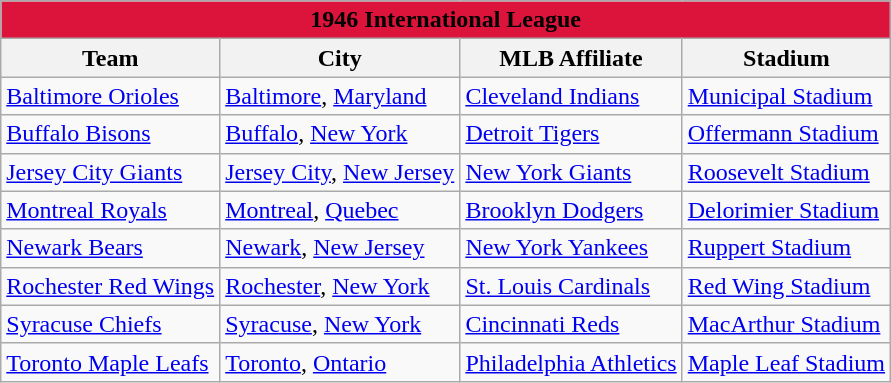<table class="wikitable" style="width:auto">
<tr>
<td bgcolor="#DC143C" align="center" colspan="7"><strong><span>1946 International League</span></strong></td>
</tr>
<tr>
<th>Team</th>
<th>City</th>
<th>MLB Affiliate</th>
<th>Stadium</th>
</tr>
<tr>
<td><a href='#'>Baltimore Orioles</a></td>
<td><a href='#'>Baltimore</a>, <a href='#'>Maryland</a></td>
<td><a href='#'>Cleveland Indians</a></td>
<td><a href='#'>Municipal Stadium</a></td>
</tr>
<tr>
<td><a href='#'>Buffalo Bisons</a></td>
<td><a href='#'>Buffalo</a>, <a href='#'>New York</a></td>
<td><a href='#'>Detroit Tigers</a></td>
<td><a href='#'>Offermann Stadium</a></td>
</tr>
<tr>
<td><a href='#'>Jersey City Giants</a></td>
<td><a href='#'>Jersey City</a>, <a href='#'>New Jersey</a></td>
<td><a href='#'>New York Giants</a></td>
<td><a href='#'>Roosevelt Stadium</a></td>
</tr>
<tr>
<td><a href='#'>Montreal Royals</a></td>
<td><a href='#'>Montreal</a>, <a href='#'>Quebec</a></td>
<td><a href='#'>Brooklyn Dodgers</a></td>
<td><a href='#'>Delorimier Stadium</a></td>
</tr>
<tr>
<td><a href='#'>Newark Bears</a></td>
<td><a href='#'>Newark</a>, <a href='#'>New Jersey</a></td>
<td><a href='#'>New York Yankees</a></td>
<td><a href='#'>Ruppert Stadium</a></td>
</tr>
<tr>
<td><a href='#'>Rochester Red Wings</a></td>
<td><a href='#'>Rochester</a>, <a href='#'>New York</a></td>
<td><a href='#'>St. Louis Cardinals</a></td>
<td><a href='#'>Red Wing Stadium</a></td>
</tr>
<tr>
<td><a href='#'>Syracuse Chiefs</a></td>
<td><a href='#'>Syracuse</a>, <a href='#'>New York</a></td>
<td><a href='#'>Cincinnati Reds</a></td>
<td><a href='#'>MacArthur Stadium</a></td>
</tr>
<tr>
<td><a href='#'>Toronto Maple Leafs</a></td>
<td><a href='#'>Toronto</a>, <a href='#'>Ontario</a></td>
<td><a href='#'>Philadelphia Athletics</a></td>
<td><a href='#'>Maple Leaf Stadium</a></td>
</tr>
</table>
